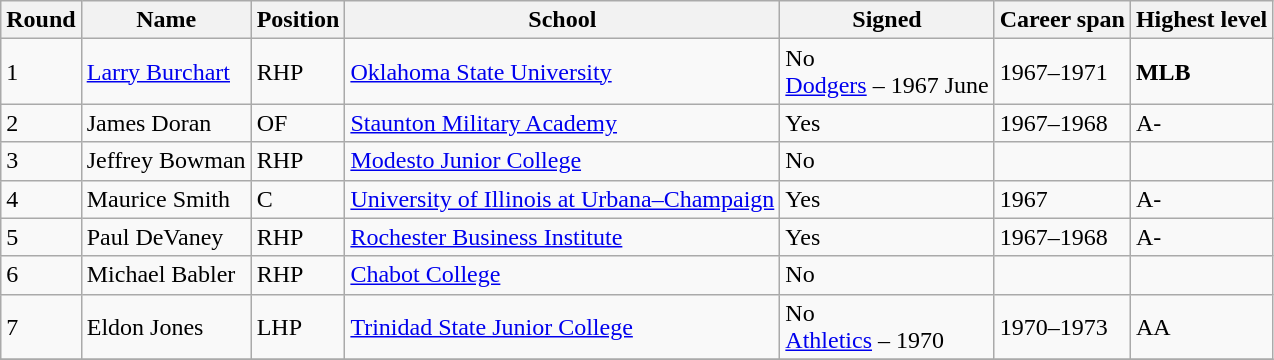<table class="wikitable">
<tr>
<th>Round</th>
<th>Name</th>
<th>Position</th>
<th>School</th>
<th>Signed</th>
<th>Career span</th>
<th>Highest level</th>
</tr>
<tr>
<td>1</td>
<td><a href='#'>Larry Burchart</a></td>
<td>RHP</td>
<td><a href='#'>Oklahoma State University</a></td>
<td>No<br><a href='#'>Dodgers</a> – 1967 June</td>
<td>1967–1971</td>
<td><strong>MLB</strong></td>
</tr>
<tr>
<td>2</td>
<td>James Doran</td>
<td>OF</td>
<td><a href='#'>Staunton Military Academy</a></td>
<td>Yes</td>
<td>1967–1968</td>
<td>A-</td>
</tr>
<tr>
<td>3</td>
<td>Jeffrey Bowman</td>
<td>RHP</td>
<td><a href='#'>Modesto Junior College</a></td>
<td>No</td>
<td></td>
<td></td>
</tr>
<tr>
<td>4</td>
<td>Maurice Smith</td>
<td>C</td>
<td><a href='#'>University of Illinois at Urbana–Champaign</a></td>
<td>Yes</td>
<td>1967</td>
<td>A-</td>
</tr>
<tr>
<td>5</td>
<td>Paul DeVaney</td>
<td>RHP</td>
<td><a href='#'>Rochester Business Institute</a></td>
<td>Yes</td>
<td>1967–1968</td>
<td>A-</td>
</tr>
<tr>
<td>6</td>
<td>Michael Babler</td>
<td>RHP</td>
<td><a href='#'>Chabot College</a></td>
<td>No</td>
<td></td>
<td></td>
</tr>
<tr>
<td>7</td>
<td>Eldon Jones</td>
<td>LHP</td>
<td><a href='#'>Trinidad State Junior College</a></td>
<td>No<br><a href='#'>Athletics</a> – 1970</td>
<td>1970–1973</td>
<td>AA</td>
</tr>
<tr>
</tr>
</table>
